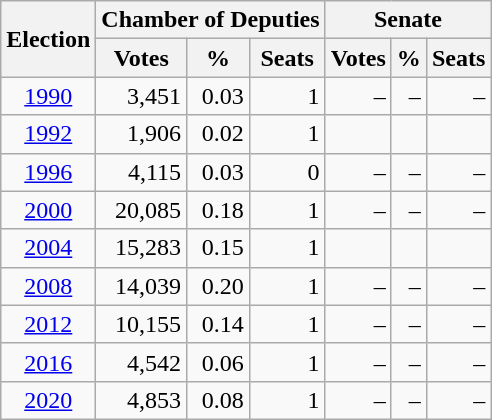<table class=wikitable style=text-align:right>
<tr>
<th rowspan=2>Election</th>
<th colspan=3>Chamber of Deputies</th>
<th colspan=3>Senate</th>
</tr>
<tr>
<th>Votes</th>
<th>%</th>
<th>Seats</th>
<th>Votes</th>
<th>%</th>
<th>Seats</th>
</tr>
<tr>
<td align=center><a href='#'>1990</a></td>
<td>3,451</td>
<td>0.03</td>
<td>1</td>
<td>–</td>
<td>–</td>
<td>–</td>
</tr>
<tr>
<td align=center><a href='#'>1992</a></td>
<td>1,906</td>
<td>0.02</td>
<td>1</td>
<td></td>
<td></td>
<td></td>
</tr>
<tr>
<td align=center><a href='#'>1996</a></td>
<td>4,115</td>
<td>0.03</td>
<td>0</td>
<td>–</td>
<td>–</td>
<td>–</td>
</tr>
<tr>
<td align=center><a href='#'>2000</a></td>
<td>20,085</td>
<td>0.18</td>
<td>1</td>
<td>–</td>
<td>–</td>
<td>–</td>
</tr>
<tr>
<td align=center><a href='#'>2004</a></td>
<td>15,283</td>
<td>0.15</td>
<td>1</td>
<td></td>
<td></td>
<td></td>
</tr>
<tr>
<td align=center><a href='#'>2008</a></td>
<td>14,039</td>
<td>0.20</td>
<td>1</td>
<td>–</td>
<td>–</td>
<td>–</td>
</tr>
<tr>
<td align=center><a href='#'>2012</a></td>
<td>10,155</td>
<td>0.14</td>
<td>1</td>
<td>–</td>
<td>–</td>
<td>–</td>
</tr>
<tr>
<td align=center><a href='#'>2016</a></td>
<td>4,542</td>
<td>0.06</td>
<td>1</td>
<td>–</td>
<td>–</td>
<td>–</td>
</tr>
<tr>
<td align=center><a href='#'>2020</a></td>
<td>4,853</td>
<td>0.08</td>
<td>1</td>
<td>–</td>
<td>–</td>
<td>–</td>
</tr>
</table>
